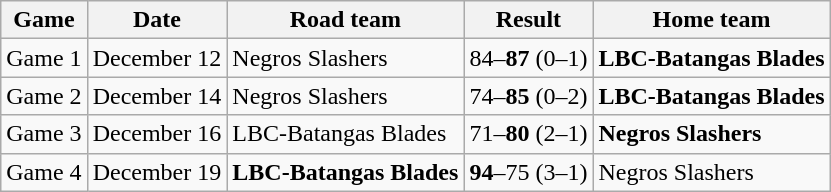<table class="wikitable">
<tr>
<th>Game</th>
<th>Date</th>
<th>Road team</th>
<th>Result</th>
<th>Home team</th>
</tr>
<tr>
<td>Game 1</td>
<td>December 12</td>
<td>Negros Slashers</td>
<td>84–<strong>87</strong> (0–1)</td>
<td><strong>LBC-Batangas Blades</strong></td>
</tr>
<tr>
<td>Game 2</td>
<td>December 14</td>
<td>Negros Slashers</td>
<td>74–<strong>85</strong> (0–2)</td>
<td><strong>LBC-Batangas Blades</strong></td>
</tr>
<tr>
<td>Game 3</td>
<td>December 16</td>
<td>LBC-Batangas Blades</td>
<td>71–<strong>80</strong> (2–1)</td>
<td><strong>Negros Slashers</strong></td>
</tr>
<tr>
<td>Game 4</td>
<td>December 19</td>
<td><strong>LBC-Batangas Blades</strong></td>
<td><strong>94</strong>–75 (3–1)</td>
<td>Negros Slashers</td>
</tr>
</table>
